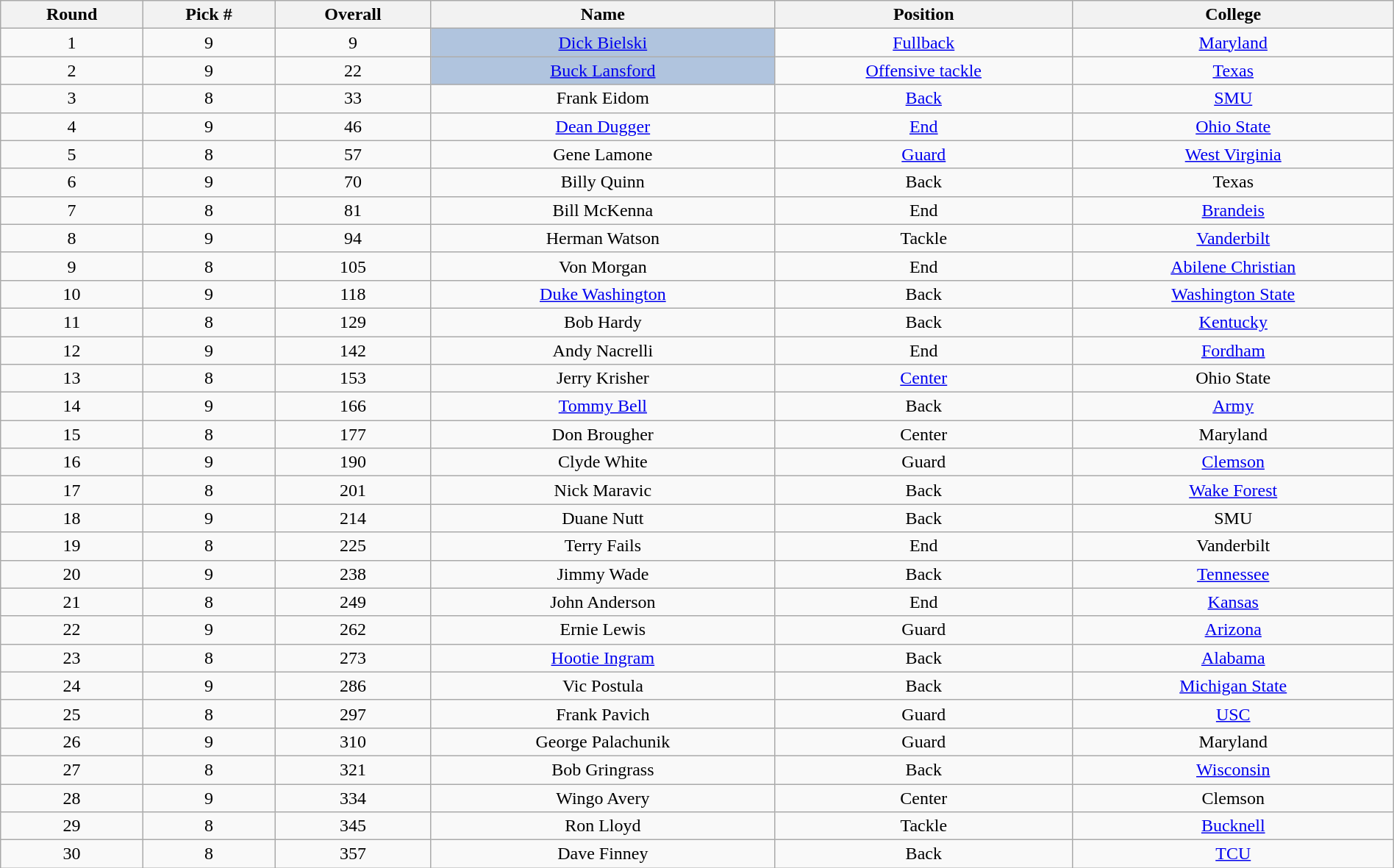<table class="wikitable sortable sortable" style="width: 100%; text-align:center">
<tr>
<th>Round</th>
<th>Pick #</th>
<th>Overall</th>
<th>Name</th>
<th>Position</th>
<th>College</th>
</tr>
<tr>
<td>1</td>
<td>9</td>
<td>9</td>
<td bgcolor=lightsteelblue><a href='#'>Dick Bielski</a></td>
<td><a href='#'>Fullback</a></td>
<td><a href='#'>Maryland</a></td>
</tr>
<tr>
<td>2</td>
<td>9</td>
<td>22</td>
<td bgcolor=lightsteelblue><a href='#'>Buck Lansford</a></td>
<td><a href='#'>Offensive tackle</a></td>
<td><a href='#'>Texas</a></td>
</tr>
<tr>
<td>3</td>
<td>8</td>
<td>33</td>
<td>Frank Eidom</td>
<td><a href='#'>Back</a></td>
<td><a href='#'>SMU</a></td>
</tr>
<tr>
<td>4</td>
<td>9</td>
<td>46</td>
<td><a href='#'>Dean Dugger</a></td>
<td><a href='#'>End</a></td>
<td><a href='#'>Ohio State</a></td>
</tr>
<tr>
<td>5</td>
<td>8</td>
<td>57</td>
<td>Gene Lamone</td>
<td><a href='#'>Guard</a></td>
<td><a href='#'>West Virginia</a></td>
</tr>
<tr>
<td>6</td>
<td>9</td>
<td>70</td>
<td>Billy Quinn</td>
<td>Back</td>
<td>Texas</td>
</tr>
<tr>
<td>7</td>
<td>8</td>
<td>81</td>
<td>Bill McKenna</td>
<td>End</td>
<td><a href='#'>Brandeis</a></td>
</tr>
<tr>
<td>8</td>
<td>9</td>
<td>94</td>
<td>Herman Watson</td>
<td>Tackle</td>
<td><a href='#'>Vanderbilt</a></td>
</tr>
<tr>
<td>9</td>
<td>8</td>
<td>105</td>
<td>Von Morgan</td>
<td>End</td>
<td><a href='#'>Abilene Christian</a></td>
</tr>
<tr>
<td>10</td>
<td>9</td>
<td>118</td>
<td><a href='#'>Duke Washington</a></td>
<td>Back</td>
<td><a href='#'>Washington State</a></td>
</tr>
<tr>
<td>11</td>
<td>8</td>
<td>129</td>
<td>Bob Hardy</td>
<td>Back</td>
<td><a href='#'>Kentucky</a></td>
</tr>
<tr>
<td>12</td>
<td>9</td>
<td>142</td>
<td>Andy Nacrelli</td>
<td>End</td>
<td><a href='#'>Fordham</a></td>
</tr>
<tr>
<td>13</td>
<td>8</td>
<td>153</td>
<td>Jerry Krisher</td>
<td><a href='#'>Center</a></td>
<td>Ohio State</td>
</tr>
<tr>
<td>14</td>
<td>9</td>
<td>166</td>
<td><a href='#'>Tommy Bell</a></td>
<td>Back</td>
<td><a href='#'>Army</a></td>
</tr>
<tr>
<td>15</td>
<td>8</td>
<td>177</td>
<td>Don Brougher</td>
<td>Center</td>
<td>Maryland</td>
</tr>
<tr>
<td>16</td>
<td>9</td>
<td>190</td>
<td>Clyde White</td>
<td>Guard</td>
<td><a href='#'>Clemson</a></td>
</tr>
<tr>
<td>17</td>
<td>8</td>
<td>201</td>
<td>Nick Maravic</td>
<td>Back</td>
<td><a href='#'>Wake Forest</a></td>
</tr>
<tr>
<td>18</td>
<td>9</td>
<td>214</td>
<td>Duane Nutt</td>
<td>Back</td>
<td>SMU</td>
</tr>
<tr>
<td>19</td>
<td>8</td>
<td>225</td>
<td>Terry Fails</td>
<td>End</td>
<td>Vanderbilt</td>
</tr>
<tr>
<td>20</td>
<td>9</td>
<td>238</td>
<td>Jimmy Wade</td>
<td>Back</td>
<td><a href='#'>Tennessee</a></td>
</tr>
<tr>
<td>21</td>
<td>8</td>
<td>249</td>
<td>John Anderson</td>
<td>End</td>
<td><a href='#'>Kansas</a></td>
</tr>
<tr>
<td>22</td>
<td>9</td>
<td>262</td>
<td>Ernie Lewis</td>
<td>Guard</td>
<td><a href='#'>Arizona</a></td>
</tr>
<tr>
<td>23</td>
<td>8</td>
<td>273</td>
<td><a href='#'>Hootie Ingram</a></td>
<td>Back</td>
<td><a href='#'>Alabama</a></td>
</tr>
<tr>
<td>24</td>
<td>9</td>
<td>286</td>
<td>Vic Postula</td>
<td>Back</td>
<td><a href='#'>Michigan State</a></td>
</tr>
<tr>
<td>25</td>
<td>8</td>
<td>297</td>
<td>Frank Pavich</td>
<td>Guard</td>
<td><a href='#'>USC</a></td>
</tr>
<tr>
<td>26</td>
<td>9</td>
<td>310</td>
<td>George Palachunik</td>
<td>Guard</td>
<td>Maryland</td>
</tr>
<tr>
<td>27</td>
<td>8</td>
<td>321</td>
<td>Bob Gringrass</td>
<td>Back</td>
<td><a href='#'>Wisconsin</a></td>
</tr>
<tr>
<td>28</td>
<td>9</td>
<td>334</td>
<td>Wingo Avery</td>
<td>Center</td>
<td>Clemson</td>
</tr>
<tr>
<td>29</td>
<td>8</td>
<td>345</td>
<td>Ron Lloyd</td>
<td>Tackle</td>
<td><a href='#'>Bucknell</a></td>
</tr>
<tr>
<td>30</td>
<td>8</td>
<td>357</td>
<td>Dave Finney</td>
<td>Back</td>
<td><a href='#'>TCU</a></td>
</tr>
</table>
